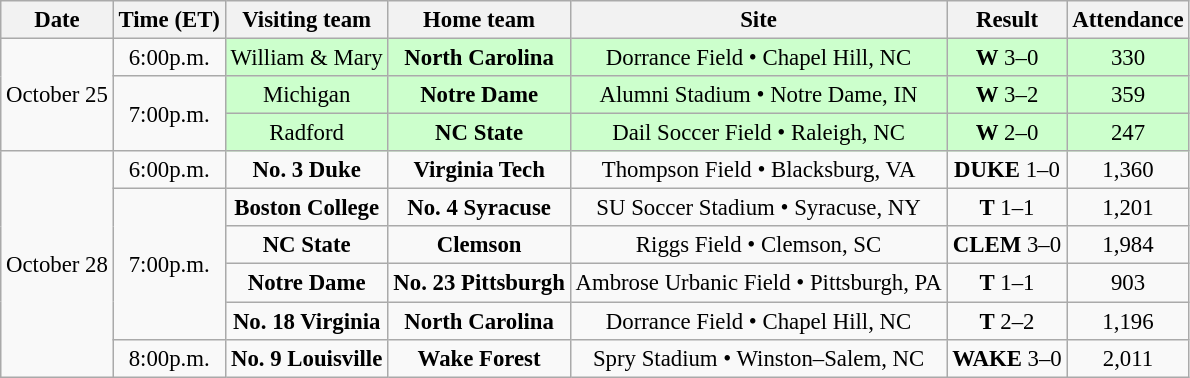<table class="wikitable" style="font-size:95%; text-align: center;">
<tr>
<th>Date</th>
<th>Time (ET)</th>
<th>Visiting team</th>
<th>Home team</th>
<th>Site</th>
<th>Result</th>
<th>Attendance</th>
</tr>
<tr>
<td rowspan=3>October 25</td>
<td>6:00p.m.</td>
<td style="background:#cfc;">William & Mary</td>
<td style="background:#cfc;"><strong>North Carolina</strong></td>
<td style="background:#cfc;">Dorrance Field • Chapel Hill, NC</td>
<td style="background:#cfc;"><strong>W</strong> 3–0</td>
<td style="background:#cfc;">330</td>
</tr>
<tr>
<td rowspan=2>7:00p.m.</td>
<td style="background:#cfc;">Michigan</td>
<td style="background:#cfc;"><strong>Notre Dame</strong></td>
<td style="background:#cfc;">Alumni Stadium • Notre Dame, IN</td>
<td style="background:#cfc;"><strong>W</strong> 3–2</td>
<td style="background:#cfc;">359</td>
</tr>
<tr>
<td style="background:#cfc;">Radford</td>
<td style="background:#cfc;"><strong>NC State</strong></td>
<td style="background:#cfc;">Dail Soccer Field • Raleigh, NC</td>
<td style="background:#cfc;"><strong>W</strong> 2–0</td>
<td style="background:#cfc;">247</td>
</tr>
<tr>
<td rowspan=6>October 28</td>
<td>6:00p.m.</td>
<td><strong>No. 3 Duke</strong></td>
<td><strong>Virginia Tech</strong></td>
<td>Thompson Field • Blacksburg, VA</td>
<td><strong>DUKE</strong> 1–0</td>
<td>1,360</td>
</tr>
<tr>
<td rowspan=4>7:00p.m.</td>
<td><strong>Boston College</strong></td>
<td><strong>No. 4 Syracuse</strong></td>
<td>SU Soccer Stadium • Syracuse, NY</td>
<td><strong>T</strong> 1–1</td>
<td>1,201</td>
</tr>
<tr>
<td><strong>NC State</strong></td>
<td><strong>Clemson</strong></td>
<td>Riggs Field • Clemson, SC</td>
<td><strong>CLEM</strong> 3–0</td>
<td>1,984</td>
</tr>
<tr>
<td><strong>Notre Dame</strong></td>
<td><strong>No. 23 Pittsburgh</strong></td>
<td>Ambrose Urbanic Field • Pittsburgh, PA</td>
<td><strong>T</strong> 1–1</td>
<td>903</td>
</tr>
<tr>
<td><strong>No. 18 Virginia</strong></td>
<td><strong>North Carolina</strong></td>
<td>Dorrance Field • Chapel Hill, NC</td>
<td><strong>T</strong> 2–2</td>
<td>1,196</td>
</tr>
<tr>
<td>8:00p.m.</td>
<td><strong>No. 9 Louisville</strong></td>
<td><strong>Wake Forest</strong></td>
<td>Spry Stadium • Winston–Salem, NC</td>
<td><strong>WAKE</strong> 3–0</td>
<td>2,011</td>
</tr>
</table>
